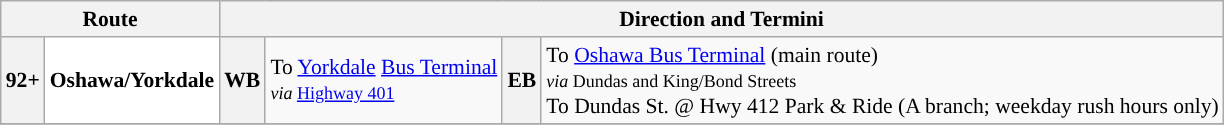<table class=wikitable style="font-size: 90%;" |>
<tr>
<th colspan=2>Route</th>
<th colspan=4>Direction and Termini</th>
</tr>
<tr>
<th style="background:#"><div><strong>92+</strong></div></th>
<td style="background:white;color:black"><strong>Oshawa/Yorkdale</strong></td>
<th>WB</th>
<td>To <a href='#'>Yorkdale</a> <a href='#'>Bus Terminal</a><small><br> <em>via</em> <a href='#'>Highway 401</a></small></td>
<th>EB</th>
<td>To <a href='#'>Oshawa Bus Terminal</a> (main route)<br><small> <em>via</em> Dundas and King/Bond Streets</small><br>To Dundas St. @ Hwy 412 Park & Ride (A branch; weekday rush hours only)</td>
</tr>
<tr>
</tr>
</table>
